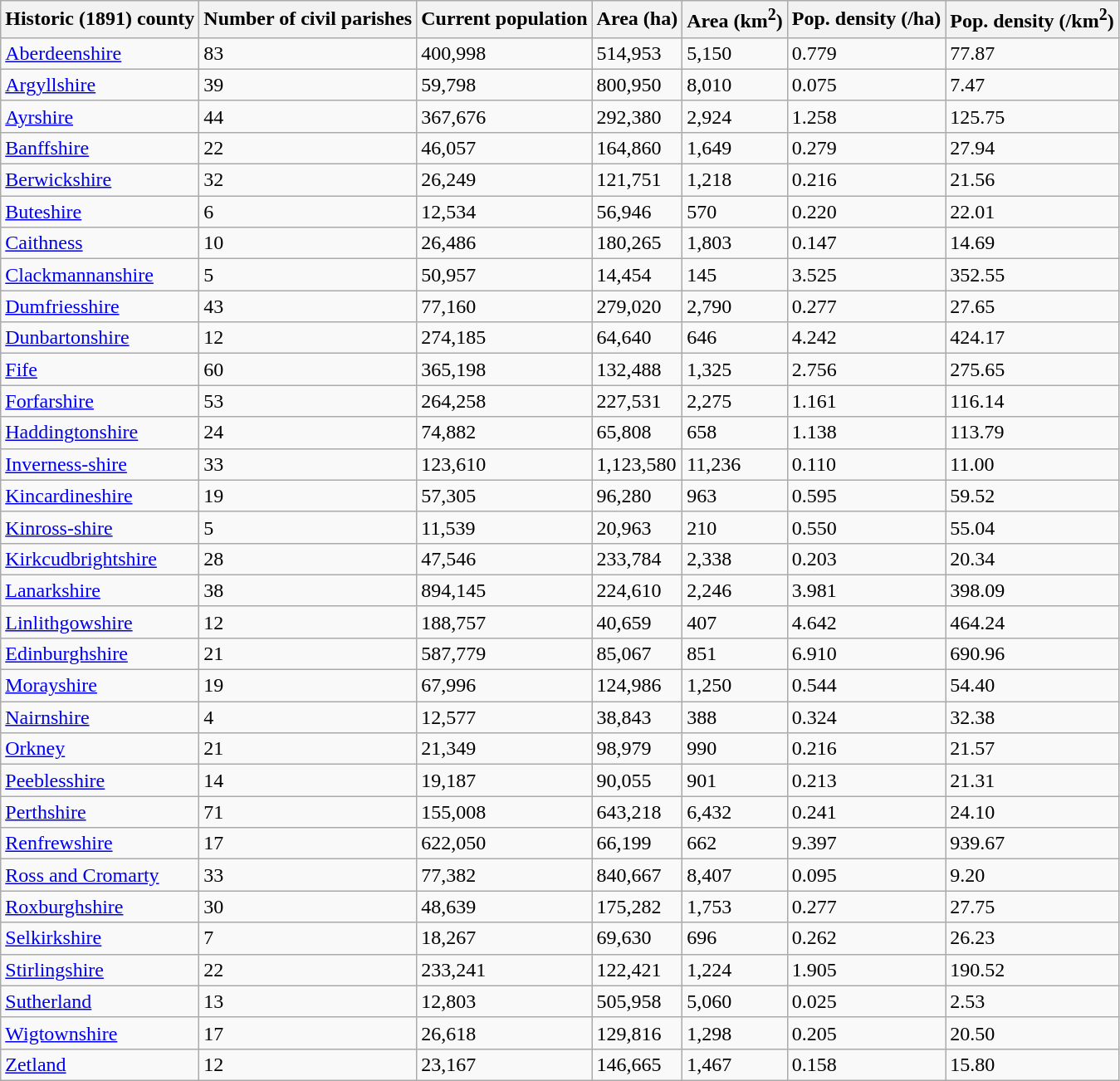<table class="wikitable sortable">
<tr>
<th>Historic (1891) county</th>
<th>Number of civil parishes</th>
<th>Current population</th>
<th>Area (ha)</th>
<th>Area (km<sup>2</sup>)</th>
<th>Pop. density (/ha)</th>
<th>Pop. density (/km<sup>2</sup>)</th>
</tr>
<tr>
<td><a href='#'>Aberdeenshire</a></td>
<td>83</td>
<td>400,998</td>
<td>514,953</td>
<td>5,150</td>
<td>0.779</td>
<td>77.87</td>
</tr>
<tr>
<td><a href='#'>Argyllshire</a></td>
<td>39</td>
<td>59,798</td>
<td>800,950</td>
<td>8,010</td>
<td>0.075</td>
<td>7.47</td>
</tr>
<tr>
<td><a href='#'>Ayrshire</a></td>
<td>44</td>
<td>367,676</td>
<td>292,380</td>
<td>2,924</td>
<td>1.258</td>
<td>125.75</td>
</tr>
<tr>
<td><a href='#'>Banffshire</a></td>
<td>22</td>
<td>46,057</td>
<td>164,860</td>
<td>1,649</td>
<td>0.279</td>
<td>27.94</td>
</tr>
<tr>
<td><a href='#'>Berwickshire</a></td>
<td>32</td>
<td>26,249</td>
<td>121,751</td>
<td>1,218</td>
<td>0.216</td>
<td>21.56</td>
</tr>
<tr>
<td><a href='#'>Buteshire</a></td>
<td>6</td>
<td>12,534</td>
<td>56,946</td>
<td>570</td>
<td>0.220</td>
<td>22.01</td>
</tr>
<tr>
<td><a href='#'>Caithness</a></td>
<td>10</td>
<td>26,486</td>
<td>180,265</td>
<td>1,803</td>
<td>0.147</td>
<td>14.69</td>
</tr>
<tr>
<td><a href='#'>Clackmannanshire</a></td>
<td>5</td>
<td>50,957</td>
<td>14,454</td>
<td>145</td>
<td>3.525</td>
<td>352.55</td>
</tr>
<tr>
<td><a href='#'>Dumfriesshire</a></td>
<td>43</td>
<td>77,160</td>
<td>279,020</td>
<td>2,790</td>
<td>0.277</td>
<td>27.65</td>
</tr>
<tr>
<td><a href='#'>Dunbartonshire</a></td>
<td>12</td>
<td>274,185</td>
<td>64,640</td>
<td>646</td>
<td>4.242</td>
<td>424.17</td>
</tr>
<tr>
<td><a href='#'>Fife</a></td>
<td>60</td>
<td>365,198</td>
<td>132,488</td>
<td>1,325</td>
<td>2.756</td>
<td>275.65</td>
</tr>
<tr>
<td><a href='#'>Forfarshire</a></td>
<td>53</td>
<td>264,258</td>
<td>227,531</td>
<td>2,275</td>
<td>1.161</td>
<td>116.14</td>
</tr>
<tr>
<td><a href='#'>Haddingtonshire</a></td>
<td>24</td>
<td>74,882</td>
<td>65,808</td>
<td>658</td>
<td>1.138</td>
<td>113.79</td>
</tr>
<tr>
<td><a href='#'>Inverness-shire</a></td>
<td>33</td>
<td>123,610</td>
<td>1,123,580</td>
<td>11,236</td>
<td>0.110</td>
<td>11.00</td>
</tr>
<tr>
<td><a href='#'>Kincardineshire</a></td>
<td>19</td>
<td>57,305</td>
<td>96,280</td>
<td>963</td>
<td>0.595</td>
<td>59.52</td>
</tr>
<tr>
<td><a href='#'>Kinross-shire</a></td>
<td>5</td>
<td>11,539</td>
<td>20,963</td>
<td>210</td>
<td>0.550</td>
<td>55.04</td>
</tr>
<tr>
<td><a href='#'>Kirkcudbrightshire</a></td>
<td>28</td>
<td>47,546</td>
<td>233,784</td>
<td>2,338</td>
<td>0.203</td>
<td>20.34</td>
</tr>
<tr>
<td><a href='#'>Lanarkshire</a></td>
<td>38</td>
<td>894,145</td>
<td>224,610</td>
<td>2,246</td>
<td>3.981</td>
<td>398.09</td>
</tr>
<tr>
<td><a href='#'>Linlithgowshire</a></td>
<td>12</td>
<td>188,757</td>
<td>40,659</td>
<td>407</td>
<td>4.642</td>
<td>464.24</td>
</tr>
<tr>
<td><a href='#'>Edinburghshire</a></td>
<td>21</td>
<td>587,779</td>
<td>85,067</td>
<td>851</td>
<td>6.910</td>
<td>690.96</td>
</tr>
<tr>
<td><a href='#'>Morayshire</a></td>
<td>19</td>
<td>67,996</td>
<td>124,986</td>
<td>1,250</td>
<td>0.544</td>
<td>54.40</td>
</tr>
<tr>
<td><a href='#'>Nairnshire</a></td>
<td>4</td>
<td>12,577</td>
<td>38,843</td>
<td>388</td>
<td>0.324</td>
<td>32.38</td>
</tr>
<tr>
<td><a href='#'>Orkney</a></td>
<td>21</td>
<td>21,349</td>
<td>98,979</td>
<td>990</td>
<td>0.216</td>
<td>21.57</td>
</tr>
<tr>
<td><a href='#'>Peeblesshire</a></td>
<td>14</td>
<td>19,187</td>
<td>90,055</td>
<td>901</td>
<td>0.213</td>
<td>21.31</td>
</tr>
<tr>
<td><a href='#'>Perthshire</a></td>
<td>71</td>
<td>155,008</td>
<td>643,218</td>
<td>6,432</td>
<td>0.241</td>
<td>24.10</td>
</tr>
<tr>
<td><a href='#'>Renfrewshire</a></td>
<td>17</td>
<td>622,050</td>
<td>66,199</td>
<td>662</td>
<td>9.397</td>
<td>939.67</td>
</tr>
<tr>
<td><a href='#'>Ross and Cromarty</a></td>
<td>33</td>
<td>77,382</td>
<td>840,667</td>
<td>8,407</td>
<td>0.095</td>
<td>9.20</td>
</tr>
<tr>
<td><a href='#'>Roxburghshire</a></td>
<td>30</td>
<td>48,639</td>
<td>175,282</td>
<td>1,753</td>
<td>0.277</td>
<td>27.75</td>
</tr>
<tr>
<td><a href='#'>Selkirkshire</a></td>
<td>7</td>
<td>18,267</td>
<td>69,630</td>
<td>696</td>
<td>0.262</td>
<td>26.23</td>
</tr>
<tr>
<td><a href='#'>Stirlingshire</a></td>
<td>22</td>
<td>233,241</td>
<td>122,421</td>
<td>1,224</td>
<td>1.905</td>
<td>190.52</td>
</tr>
<tr>
<td><a href='#'>Sutherland</a></td>
<td>13</td>
<td>12,803</td>
<td>505,958</td>
<td>5,060</td>
<td>0.025</td>
<td>2.53</td>
</tr>
<tr>
<td><a href='#'>Wigtownshire</a></td>
<td>17</td>
<td>26,618</td>
<td>129,816</td>
<td>1,298</td>
<td>0.205</td>
<td>20.50</td>
</tr>
<tr>
<td><a href='#'>Zetland</a></td>
<td>12</td>
<td>23,167</td>
<td>146,665</td>
<td>1,467</td>
<td>0.158</td>
<td>15.80</td>
</tr>
</table>
